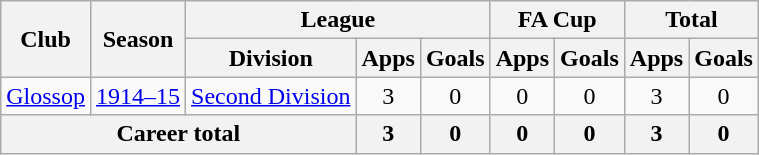<table class="wikitable" style="text-align: center;">
<tr>
<th rowspan="2">Club</th>
<th rowspan="2">Season</th>
<th colspan="3">League</th>
<th colspan="2">FA Cup</th>
<th colspan="2">Total</th>
</tr>
<tr>
<th>Division</th>
<th>Apps</th>
<th>Goals</th>
<th>Apps</th>
<th>Goals</th>
<th>Apps</th>
<th>Goals</th>
</tr>
<tr>
<td><a href='#'>Glossop</a></td>
<td><a href='#'>1914–15</a></td>
<td><a href='#'>Second Division</a></td>
<td>3</td>
<td>0</td>
<td>0</td>
<td>0</td>
<td>3</td>
<td>0</td>
</tr>
<tr>
<th colspan="3">Career total</th>
<th>3</th>
<th>0</th>
<th>0</th>
<th>0</th>
<th>3</th>
<th>0</th>
</tr>
</table>
